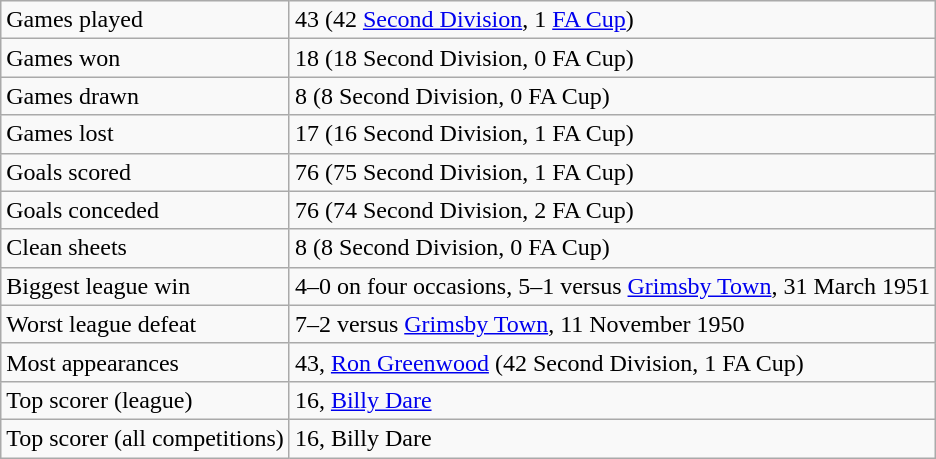<table class="wikitable">
<tr>
<td>Games played</td>
<td>43 (42 <a href='#'>Second Division</a>, 1 <a href='#'>FA Cup</a>)</td>
</tr>
<tr>
<td>Games won</td>
<td>18 (18 Second Division, 0 FA Cup)</td>
</tr>
<tr>
<td>Games drawn</td>
<td>8 (8 Second Division, 0 FA Cup)</td>
</tr>
<tr>
<td>Games lost</td>
<td>17 (16 Second Division, 1 FA Cup)</td>
</tr>
<tr>
<td>Goals scored</td>
<td>76 (75 Second Division, 1 FA Cup)</td>
</tr>
<tr>
<td>Goals conceded</td>
<td>76 (74 Second Division, 2 FA Cup)</td>
</tr>
<tr>
<td>Clean sheets</td>
<td>8 (8 Second Division, 0 FA Cup)</td>
</tr>
<tr>
<td>Biggest league win</td>
<td>4–0 on four occasions, 5–1 versus <a href='#'>Grimsby Town</a>, 31 March 1951</td>
</tr>
<tr>
<td>Worst league defeat</td>
<td>7–2 versus <a href='#'>Grimsby Town</a>, 11 November 1950</td>
</tr>
<tr>
<td>Most appearances</td>
<td>43, <a href='#'>Ron Greenwood</a> (42 Second Division, 1 FA Cup)</td>
</tr>
<tr>
<td>Top scorer (league)</td>
<td>16, <a href='#'>Billy Dare</a></td>
</tr>
<tr>
<td>Top scorer (all competitions)</td>
<td>16, Billy Dare</td>
</tr>
</table>
